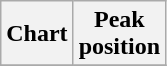<table class="wikitable plainrowheaders">
<tr>
<th>Chart</th>
<th>Peak<br>position</th>
</tr>
<tr>
</tr>
</table>
